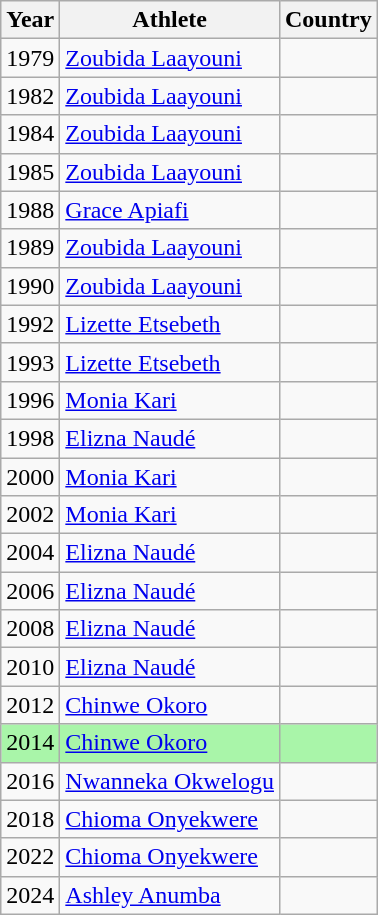<table class="wikitable sortable">
<tr>
<th>Year</th>
<th>Athlete</th>
<th>Country</th>
</tr>
<tr>
<td>1979</td>
<td><a href='#'>Zoubida Laayouni</a></td>
<td></td>
</tr>
<tr>
<td>1982</td>
<td><a href='#'>Zoubida Laayouni</a></td>
<td></td>
</tr>
<tr>
<td>1984</td>
<td><a href='#'>Zoubida Laayouni</a></td>
<td></td>
</tr>
<tr>
<td>1985</td>
<td><a href='#'>Zoubida Laayouni</a></td>
<td></td>
</tr>
<tr>
<td>1988</td>
<td><a href='#'>Grace Apiafi</a></td>
<td></td>
</tr>
<tr>
<td>1989</td>
<td><a href='#'>Zoubida Laayouni</a></td>
<td></td>
</tr>
<tr>
<td>1990</td>
<td><a href='#'>Zoubida Laayouni</a></td>
<td></td>
</tr>
<tr>
<td>1992</td>
<td><a href='#'>Lizette Etsebeth</a></td>
<td></td>
</tr>
<tr>
<td>1993</td>
<td><a href='#'>Lizette Etsebeth</a></td>
<td></td>
</tr>
<tr>
<td>1996</td>
<td><a href='#'>Monia Kari</a></td>
<td></td>
</tr>
<tr>
<td>1998</td>
<td><a href='#'>Elizna Naudé</a></td>
<td></td>
</tr>
<tr>
<td>2000</td>
<td><a href='#'>Monia Kari</a></td>
<td></td>
</tr>
<tr>
<td>2002</td>
<td><a href='#'>Monia Kari</a></td>
<td></td>
</tr>
<tr>
<td>2004</td>
<td><a href='#'>Elizna Naudé</a></td>
<td></td>
</tr>
<tr>
<td>2006</td>
<td><a href='#'>Elizna Naudé</a></td>
<td></td>
</tr>
<tr>
<td>2008</td>
<td><a href='#'>Elizna Naudé</a></td>
<td></td>
</tr>
<tr>
<td>2010</td>
<td><a href='#'>Elizna Naudé</a></td>
<td></td>
</tr>
<tr>
<td>2012</td>
<td><a href='#'>Chinwe Okoro</a></td>
<td></td>
</tr>
<tr bgcolor=#A9F5A9>
<td>2014</td>
<td><a href='#'>Chinwe Okoro</a></td>
<td></td>
</tr>
<tr>
<td>2016</td>
<td><a href='#'>Nwanneka Okwelogu</a></td>
<td></td>
</tr>
<tr>
<td>2018</td>
<td><a href='#'>Chioma Onyekwere</a></td>
<td></td>
</tr>
<tr>
<td>2022</td>
<td><a href='#'>Chioma Onyekwere</a></td>
<td></td>
</tr>
<tr>
<td>2024</td>
<td><a href='#'>Ashley Anumba</a></td>
<td></td>
</tr>
</table>
